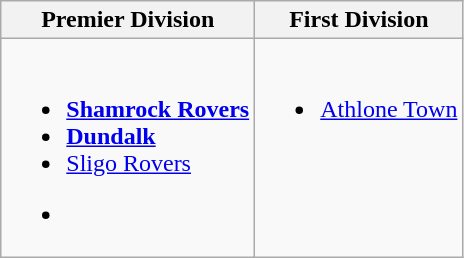<table class="wikitable">
<tr>
<th>Premier Division</th>
<th>First Division</th>
</tr>
<tr>
<td valign="top"><br><ul><li><strong><a href='#'>Shamrock Rovers</a></strong></li><li><strong><a href='#'>Dundalk</a></strong></li><li><a href='#'>Sligo Rovers</a></li></ul><ul><li></li></ul></td>
<td valign="top"><br><ul><li><a href='#'>Athlone Town</a></li></ul></td>
</tr>
</table>
